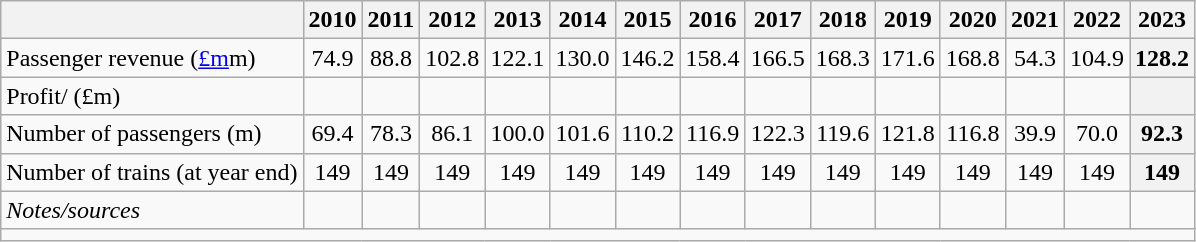<table class="wikitable">
<tr style="text-align:center;">
<th></th>
<th>2010</th>
<th>2011</th>
<th>2012</th>
<th>2013</th>
<th>2014</th>
<th>2015</th>
<th>2016</th>
<th>2017</th>
<th>2018</th>
<th>2019</th>
<th>2020</th>
<th>2021</th>
<th>2022</th>
<th>2023</th>
</tr>
<tr>
<td>Passenger revenue (<a href='#'>£m</a>m)</td>
<td align=center>74.9</td>
<td align=center>88.8</td>
<td align=center>102.8</td>
<td align=center>122.1</td>
<td align=center>130.0</td>
<td align=center>146.2</td>
<td align=center>158.4</td>
<td align=center>166.5</td>
<td align=center>168.3</td>
<td align=center>171.6</td>
<td align=center>168.8</td>
<td align=center>54.3</td>
<td align=center>104.9</td>
<th align=center>128.2</th>
</tr>
<tr>
<td>Profit/  (£m)</td>
<td align=center></td>
<td align=center></td>
<td align=center></td>
<td align=center></td>
<td align=center></td>
<td align=center></td>
<td align=center></td>
<td align=center></td>
<td align=center></td>
<td align=center></td>
<td align=center></td>
<td align=center></td>
<td align=center></td>
<th align=center></th>
</tr>
<tr>
<td>Number of passengers (m)</td>
<td align=center>69.4</td>
<td align=center>78.3</td>
<td align=center>86.1</td>
<td align=center>100.0</td>
<td align=center>101.6</td>
<td align=center>110.2</td>
<td align=center>116.9</td>
<td align=center>122.3</td>
<td align=center>119.6</td>
<td align=center>121.8</td>
<td align=center>116.8</td>
<td align=center>39.9</td>
<td align=center>70.0</td>
<th align=center>92.3</th>
</tr>
<tr>
<td>Number of trains (at year end)</td>
<td align=center>149</td>
<td align=center>149</td>
<td align=center>149</td>
<td align=center>149</td>
<td align=center>149</td>
<td align=center>149</td>
<td align=center>149</td>
<td align=center>149</td>
<td align=center>149</td>
<td align=center>149</td>
<td align=center>149</td>
<td align=center>149</td>
<td align=center>149</td>
<th align=center>149</th>
</tr>
<tr>
<td><em>Notes/sources</em></td>
<td align="center"><br></td>
<td align="center"><br></td>
<td align="center"><br></td>
<td align="center"><br></td>
<td align="center"><br></td>
<td align="center"><br></td>
<td align="center"><br></td>
<td align="center"><br></td>
<td align="center"><br></td>
<td align="center"><br></td>
<td align="center"><br></td>
<td align="center"><br></td>
<td align="center"><br></td>
<td align="center"><br></td>
</tr>
<tr>
<td colspan="15" style="text-align:left;"></td>
</tr>
</table>
